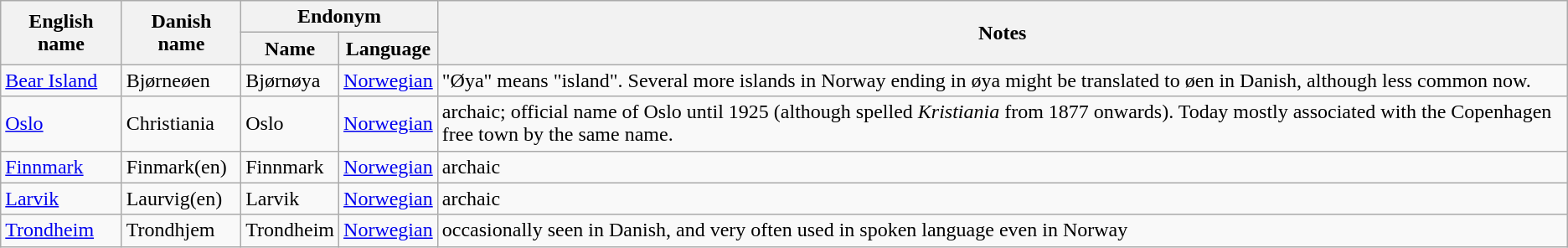<table class="wikitable sortable mw-collapsible">
<tr>
<th rowspan="2"><strong>English name</strong></th>
<th rowspan="2"><strong>Danish name</strong></th>
<th colspan="2"><strong>Endonym</strong></th>
<th rowspan="2"><strong>Notes</strong></th>
</tr>
<tr>
<th><strong>Name</strong></th>
<th><strong>Language</strong></th>
</tr>
<tr>
<td><a href='#'>Bear Island</a></td>
<td>Bjørneøen</td>
<td>Bjørnøya</td>
<td><a href='#'>Norwegian</a></td>
<td>"Øya" means "island". Several more islands in Norway ending in øya might be translated to øen in Danish, although less common now.</td>
</tr>
<tr>
<td><a href='#'>Oslo</a></td>
<td>Christiania</td>
<td>Oslo</td>
<td><a href='#'>Norwegian</a></td>
<td>archaic; official name of Oslo until 1925 (although spelled <em>Kristiania</em> from 1877 onwards). Today mostly associated with the Copenhagen free town by the same name.</td>
</tr>
<tr>
<td><a href='#'>Finnmark</a></td>
<td>Finmark(en)</td>
<td>Finnmark</td>
<td><a href='#'>Norwegian</a></td>
<td>archaic</td>
</tr>
<tr>
<td><a href='#'>Larvik</a></td>
<td>Laurvig(en)</td>
<td>Larvik</td>
<td><a href='#'>Norwegian</a></td>
<td>archaic</td>
</tr>
<tr>
<td><a href='#'>Trondheim</a></td>
<td>Trondhjem</td>
<td>Trondheim</td>
<td><a href='#'>Norwegian</a></td>
<td>occasionally seen in Danish, and very often used in spoken language even in Norway</td>
</tr>
</table>
